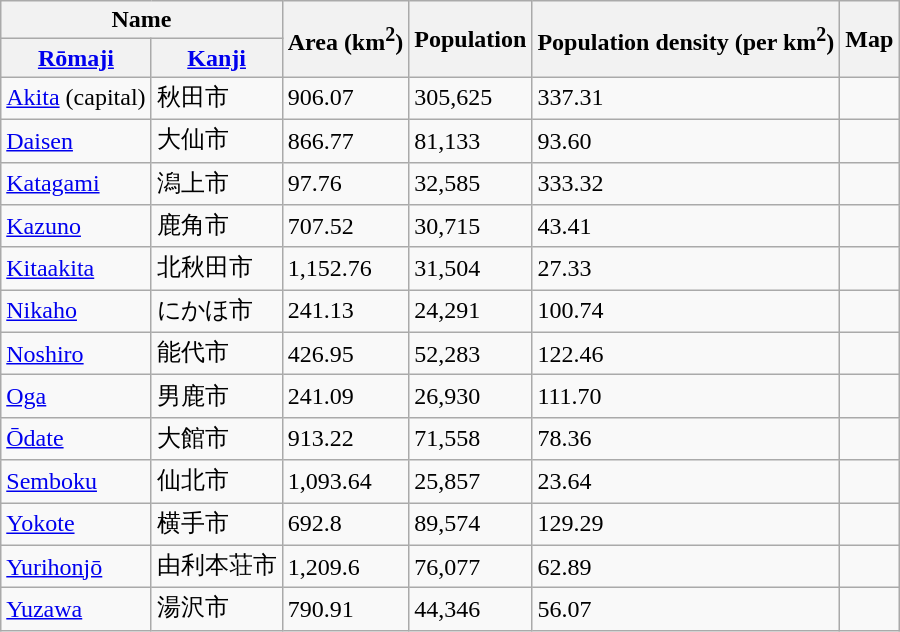<table class="wikitable sortable">
<tr>
<th colspan="2">Name</th>
<th rowspan="2">Area (km<sup>2</sup>)</th>
<th rowspan="2">Population</th>
<th rowspan="2">Population density (per km<sup>2</sup>)</th>
<th rowspan="2">Map</th>
</tr>
<tr>
<th><a href='#'>Rōmaji</a></th>
<th><a href='#'>Kanji</a></th>
</tr>
<tr>
<td> <a href='#'>Akita</a> (capital)</td>
<td>秋田市</td>
<td>906.07</td>
<td>305,625</td>
<td>337.31</td>
<td></td>
</tr>
<tr>
<td> <a href='#'>Daisen</a></td>
<td>大仙市</td>
<td>866.77</td>
<td>81,133</td>
<td>93.60</td>
<td></td>
</tr>
<tr>
<td> <a href='#'>Katagami</a></td>
<td>潟上市</td>
<td>97.76</td>
<td>32,585</td>
<td>333.32</td>
<td></td>
</tr>
<tr>
<td> <a href='#'>Kazuno</a></td>
<td>鹿角市</td>
<td>707.52</td>
<td>30,715</td>
<td>43.41</td>
<td></td>
</tr>
<tr>
<td> <a href='#'>Kitaakita</a></td>
<td>北秋田市</td>
<td>1,152.76</td>
<td>31,504</td>
<td>27.33</td>
<td></td>
</tr>
<tr>
<td> <a href='#'>Nikaho</a></td>
<td>にかほ市</td>
<td>241.13</td>
<td>24,291</td>
<td>100.74</td>
<td></td>
</tr>
<tr>
<td> <a href='#'>Noshiro</a></td>
<td>能代市</td>
<td>426.95</td>
<td>52,283</td>
<td>122.46</td>
<td></td>
</tr>
<tr>
<td> <a href='#'>Oga</a></td>
<td>男鹿市</td>
<td>241.09</td>
<td>26,930</td>
<td>111.70</td>
<td></td>
</tr>
<tr>
<td> <a href='#'>Ōdate</a></td>
<td>大館市</td>
<td>913.22</td>
<td>71,558</td>
<td>78.36</td>
<td></td>
</tr>
<tr>
<td> <a href='#'>Semboku</a></td>
<td>仙北市</td>
<td>1,093.64</td>
<td>25,857</td>
<td>23.64</td>
<td></td>
</tr>
<tr>
<td> <a href='#'>Yokote</a></td>
<td>横手市</td>
<td>692.8</td>
<td>89,574</td>
<td>129.29</td>
<td></td>
</tr>
<tr>
<td> <a href='#'>Yurihonjō</a></td>
<td>由利本荘市</td>
<td>1,209.6</td>
<td>76,077</td>
<td>62.89</td>
<td></td>
</tr>
<tr>
<td> <a href='#'>Yuzawa</a></td>
<td>湯沢市</td>
<td>790.91</td>
<td>44,346</td>
<td>56.07</td>
<td></td>
</tr>
</table>
